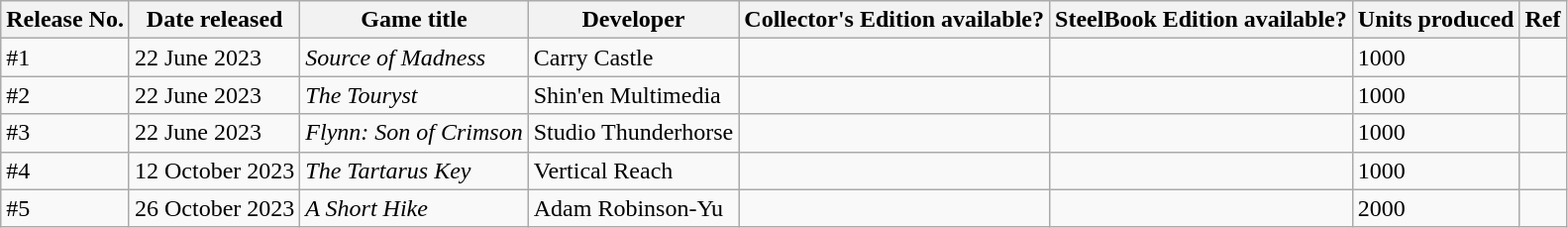<table class="wikitable sortable">
<tr>
<th>Release No.</th>
<th>Date released</th>
<th>Game title</th>
<th>Developer</th>
<th>Collector's Edition available?</th>
<th>SteelBook Edition available?</th>
<th>Units produced</th>
<th>Ref</th>
</tr>
<tr>
<td>#1</td>
<td>22 June 2023</td>
<td><em>Source of Madness</em></td>
<td>Carry Castle</td>
<td></td>
<td></td>
<td>1000</td>
<td></td>
</tr>
<tr>
<td>#2</td>
<td>22 June 2023</td>
<td><em>The Touryst</em></td>
<td>Shin'en Multimedia</td>
<td></td>
<td></td>
<td>1000</td>
<td></td>
</tr>
<tr>
<td>#3</td>
<td>22 June 2023</td>
<td><em>Flynn: Son of Crimson</em></td>
<td>Studio Thunderhorse</td>
<td></td>
<td></td>
<td>1000</td>
<td></td>
</tr>
<tr>
<td>#4</td>
<td>12 October 2023</td>
<td><em>The Tartarus Key</em></td>
<td>Vertical Reach</td>
<td></td>
<td></td>
<td>1000</td>
<td></td>
</tr>
<tr>
<td>#5</td>
<td>26 October 2023</td>
<td><em>A Short Hike</em></td>
<td>Adam Robinson-Yu</td>
<td></td>
<td></td>
<td>2000</td>
<td></td>
</tr>
</table>
